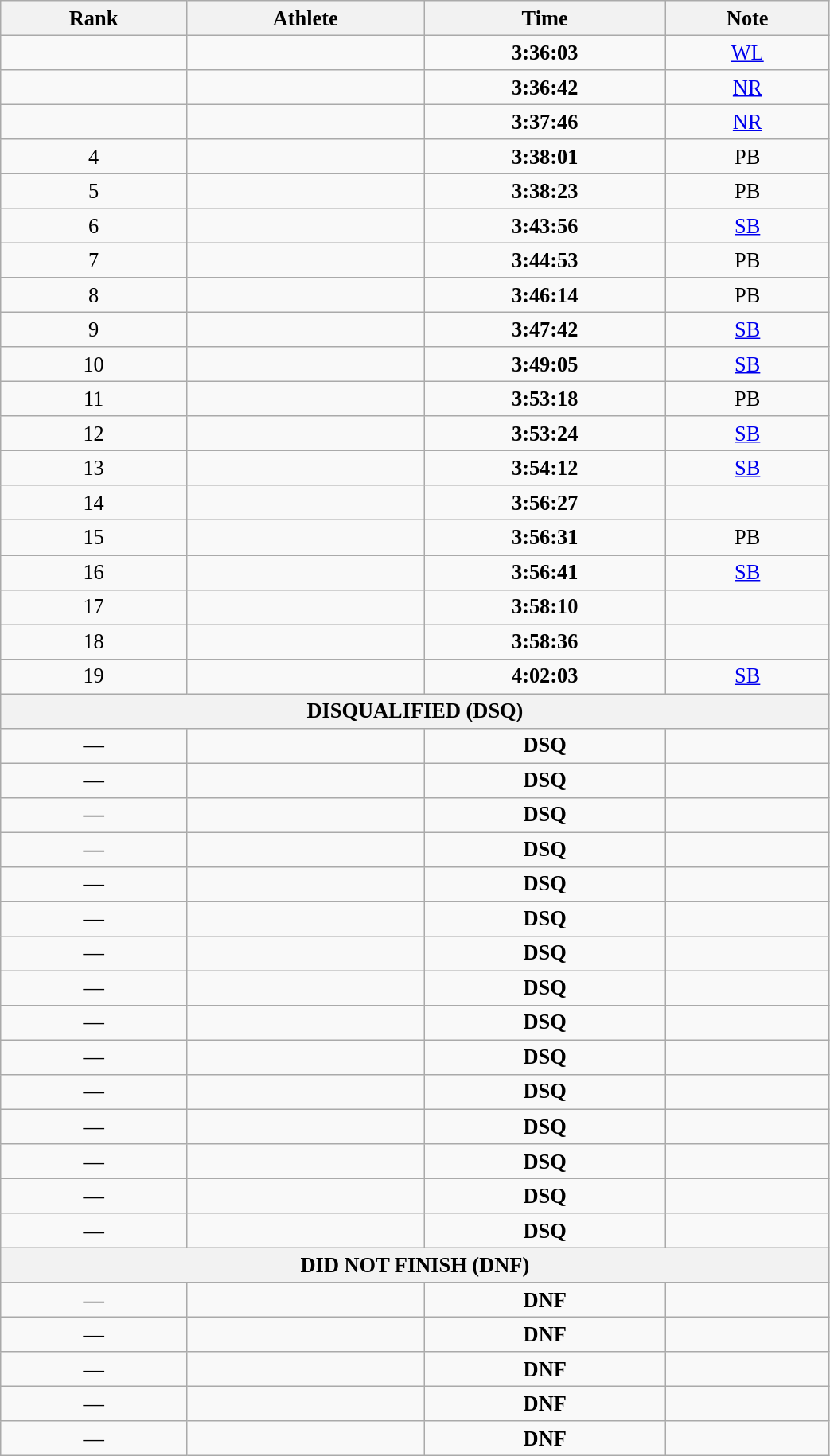<table class="wikitable" style=" text-align:center; font-size:110%;" width="55%">
<tr>
<th>Rank</th>
<th>Athlete</th>
<th>Time</th>
<th>Note</th>
</tr>
<tr>
<td></td>
<td align=left></td>
<td><strong>3:36:03</strong></td>
<td><a href='#'>WL</a></td>
</tr>
<tr>
<td></td>
<td align=left></td>
<td><strong>3:36:42</strong></td>
<td><a href='#'>NR</a></td>
</tr>
<tr>
<td></td>
<td align=left></td>
<td><strong>3:37:46</strong></td>
<td><a href='#'>NR</a></td>
</tr>
<tr>
<td>4</td>
<td align=left></td>
<td><strong>3:38:01</strong></td>
<td>PB</td>
</tr>
<tr>
<td>5</td>
<td align=left></td>
<td><strong>3:38:23</strong></td>
<td>PB</td>
</tr>
<tr>
<td>6</td>
<td align=left></td>
<td><strong>3:43:56</strong></td>
<td><a href='#'>SB</a></td>
</tr>
<tr>
<td>7</td>
<td align=left></td>
<td><strong>3:44:53</strong></td>
<td>PB</td>
</tr>
<tr>
<td>8</td>
<td align=left></td>
<td><strong>3:46:14</strong></td>
<td>PB</td>
</tr>
<tr>
<td>9</td>
<td align=left></td>
<td><strong>3:47:42</strong></td>
<td><a href='#'>SB</a></td>
</tr>
<tr>
<td>10</td>
<td align=left></td>
<td><strong>3:49:05</strong></td>
<td><a href='#'>SB</a></td>
</tr>
<tr>
<td>11</td>
<td align=left></td>
<td><strong>3:53:18</strong></td>
<td>PB</td>
</tr>
<tr>
<td>12</td>
<td align=left></td>
<td><strong>3:53:24</strong></td>
<td><a href='#'>SB</a></td>
</tr>
<tr>
<td>13</td>
<td align=left></td>
<td><strong>3:54:12</strong></td>
<td><a href='#'>SB</a></td>
</tr>
<tr>
<td>14</td>
<td align=left></td>
<td><strong>3:56:27</strong></td>
<td></td>
</tr>
<tr>
<td>15</td>
<td align=left></td>
<td><strong>3:56:31</strong></td>
<td>PB</td>
</tr>
<tr>
<td>16</td>
<td align=left></td>
<td><strong>3:56:41</strong></td>
<td><a href='#'>SB</a></td>
</tr>
<tr>
<td>17</td>
<td align=left></td>
<td><strong>3:58:10</strong></td>
<td></td>
</tr>
<tr>
<td>18</td>
<td align=left></td>
<td><strong>3:58:36</strong></td>
<td></td>
</tr>
<tr>
<td>19</td>
<td align=left></td>
<td><strong>4:02:03</strong></td>
<td><a href='#'>SB</a></td>
</tr>
<tr>
<th colspan="4">DISQUALIFIED (DSQ)</th>
</tr>
<tr>
<td>—</td>
<td align=left></td>
<td><strong>DSQ</strong></td>
<td></td>
</tr>
<tr>
<td>—</td>
<td align=left></td>
<td><strong>DSQ</strong></td>
<td></td>
</tr>
<tr>
<td>—</td>
<td align=left></td>
<td><strong>DSQ</strong></td>
<td></td>
</tr>
<tr>
<td>—</td>
<td align=left></td>
<td><strong>DSQ</strong></td>
<td></td>
</tr>
<tr>
<td>—</td>
<td align=left></td>
<td><strong>DSQ</strong></td>
<td></td>
</tr>
<tr>
<td>—</td>
<td align=left></td>
<td><strong>DSQ</strong></td>
<td></td>
</tr>
<tr>
<td>—</td>
<td align=left></td>
<td><strong>DSQ</strong></td>
<td></td>
</tr>
<tr>
<td>—</td>
<td align=left></td>
<td><strong>DSQ</strong></td>
<td></td>
</tr>
<tr>
<td>—</td>
<td align=left></td>
<td><strong>DSQ</strong></td>
<td></td>
</tr>
<tr>
<td>—</td>
<td align=left></td>
<td><strong>DSQ</strong></td>
<td></td>
</tr>
<tr>
<td>—</td>
<td align=left></td>
<td><strong>DSQ</strong></td>
<td></td>
</tr>
<tr>
<td>—</td>
<td align=left></td>
<td><strong>DSQ</strong></td>
<td></td>
</tr>
<tr>
<td>—</td>
<td align=left></td>
<td><strong>DSQ</strong></td>
<td></td>
</tr>
<tr>
<td>—</td>
<td align=left></td>
<td><strong>DSQ</strong></td>
<td></td>
</tr>
<tr>
<td>—</td>
<td align=left></td>
<td><strong>DSQ </strong></td>
<td></td>
</tr>
<tr>
<th colspan="4">DID NOT FINISH (DNF)</th>
</tr>
<tr>
<td>—</td>
<td align=left></td>
<td><strong>DNF </strong></td>
<td></td>
</tr>
<tr>
<td>—</td>
<td align=left></td>
<td><strong>DNF </strong></td>
<td></td>
</tr>
<tr>
<td>—</td>
<td align=left></td>
<td><strong>DNF </strong></td>
<td></td>
</tr>
<tr>
<td>—</td>
<td align=left></td>
<td><strong>DNF </strong></td>
<td></td>
</tr>
<tr>
<td>—</td>
<td align=left></td>
<td><strong>DNF </strong></td>
<td></td>
</tr>
</table>
